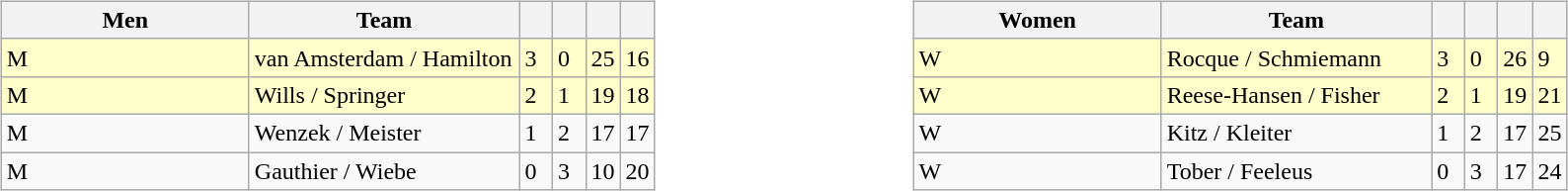<table table>
<tr>
<td valign=top width=10%><br><table class=wikitable>
<tr>
<th width=160>Men</th>
<th width=175>Team</th>
<th width=15></th>
<th width=15></th>
<th width=15></th>
<th width=15></th>
</tr>
<tr bgcolor=#ffffcc>
<td> M</td>
<td>van Amsterdam / Hamilton</td>
<td>3</td>
<td>0</td>
<td>25</td>
<td>16</td>
</tr>
<tr bgcolor=#ffffcc>
<td> M</td>
<td>Wills / Springer</td>
<td>2</td>
<td>1</td>
<td>19</td>
<td>18</td>
</tr>
<tr>
<td> M</td>
<td>Wenzek / Meister</td>
<td>1</td>
<td>2</td>
<td>17</td>
<td>17</td>
</tr>
<tr>
<td> M</td>
<td>Gauthier / Wiebe</td>
<td>0</td>
<td>3</td>
<td>10</td>
<td>20</td>
</tr>
</table>
</td>
<td valign=top width=10%><br><table class=wikitable>
<tr>
<th width=160>Women</th>
<th width=175>Team</th>
<th width=15></th>
<th width=15></th>
<th width=15></th>
<th width=15></th>
</tr>
<tr bgcolor=#ffffcc>
<td> W</td>
<td>Rocque / Schmiemann</td>
<td>3</td>
<td>0</td>
<td>26</td>
<td>9</td>
</tr>
<tr bgcolor=#ffffcc>
<td> W</td>
<td>Reese-Hansen / Fisher</td>
<td>2</td>
<td>1</td>
<td>19</td>
<td>21</td>
</tr>
<tr>
<td> W</td>
<td>Kitz / Kleiter</td>
<td>1</td>
<td>2</td>
<td>17</td>
<td>25</td>
</tr>
<tr>
<td> W</td>
<td>Tober / Feeleus</td>
<td>0</td>
<td>3</td>
<td>17</td>
<td>24</td>
</tr>
</table>
</td>
</tr>
</table>
